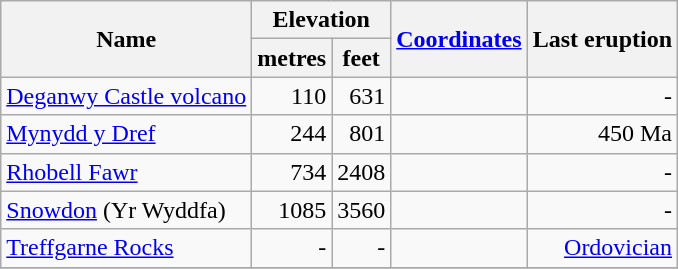<table class="wikitable">
<tr>
<th rowspan="2">Name</th>
<th colspan ="2">Elevation</th>
<th rowspan="2"><a href='#'>Coordinates</a></th>
<th rowspan="2">Last eruption</th>
</tr>
<tr>
<th>metres</th>
<th>feet</th>
</tr>
<tr align="right">
<td align="left"><a href='#'>Deganwy Castle volcano</a></td>
<td>110</td>
<td>631</td>
<td></td>
<td>-</td>
</tr>
<tr align="right">
<td align="left"><a href='#'>Mynydd y Dref</a></td>
<td>244</td>
<td>801</td>
<td></td>
<td>450 Ma</td>
</tr>
<tr align="right">
<td align="left"><a href='#'>Rhobell Fawr</a></td>
<td>734</td>
<td>2408</td>
<td></td>
<td>-</td>
</tr>
<tr align="right">
<td align="left"><a href='#'>Snowdon</a> (Yr Wyddfa)</td>
<td>1085</td>
<td>3560</td>
<td></td>
<td>-</td>
</tr>
<tr align="right">
<td align="left"><a href='#'>Treffgarne Rocks</a></td>
<td>-</td>
<td>-</td>
<td></td>
<td><a href='#'>Ordovician</a></td>
</tr>
<tr align="right">
</tr>
</table>
